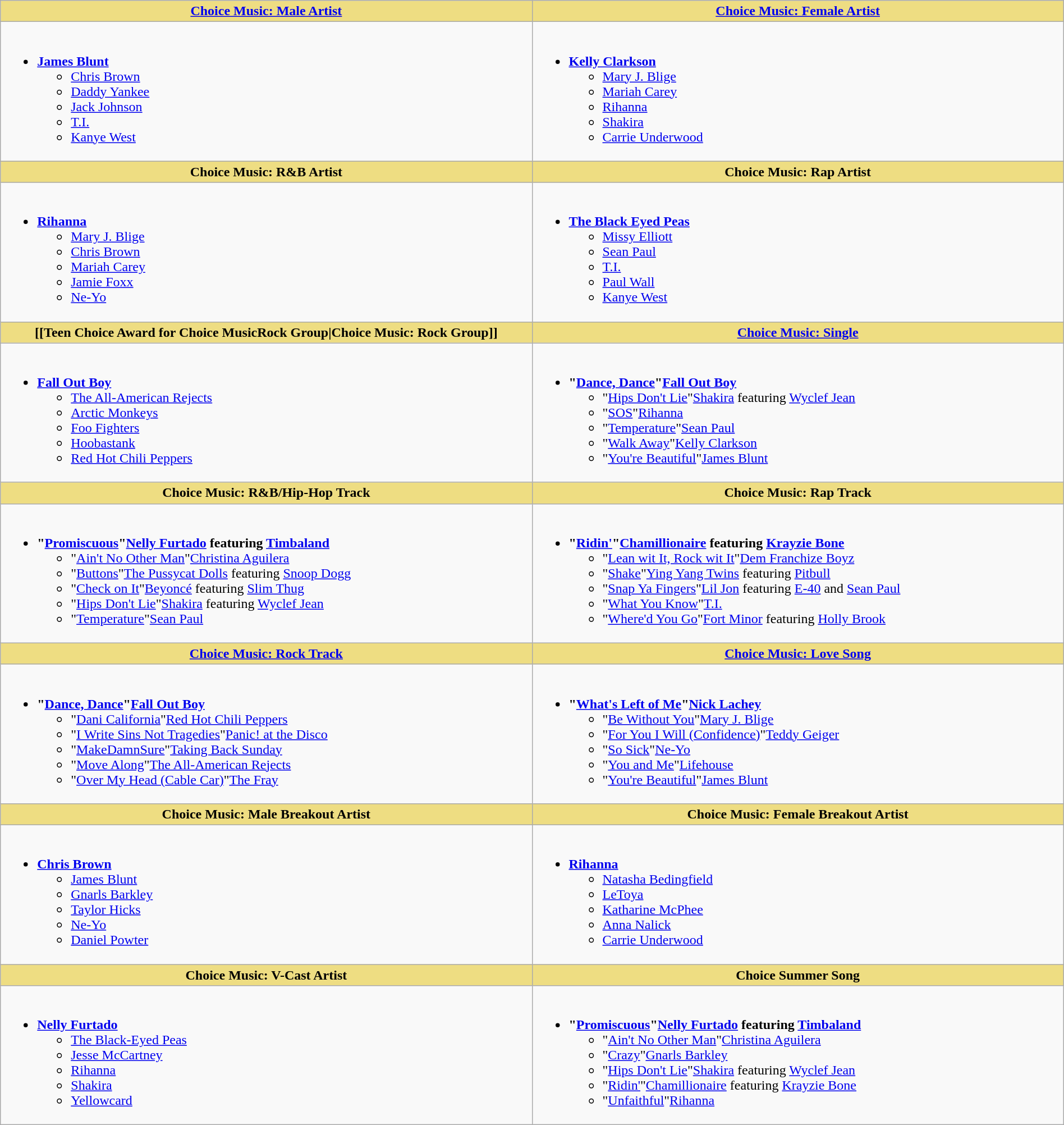<table class="wikitable" style="width:100%">
<tr>
<th style="background:#EEDD82; width:50%"><a href='#'>Choice Music: Male Artist</a></th>
<th style="background:#EEDD82; width:50%"><a href='#'>Choice Music: Female Artist</a></th>
</tr>
<tr>
<td valign="top"><br><ul><li><strong><a href='#'>James Blunt</a></strong><ul><li><a href='#'>Chris Brown</a></li><li><a href='#'>Daddy Yankee</a></li><li><a href='#'>Jack Johnson</a></li><li><a href='#'>T.I.</a></li><li><a href='#'>Kanye West</a></li></ul></li></ul></td>
<td valign="top"><br><ul><li><strong><a href='#'>Kelly Clarkson</a></strong><ul><li><a href='#'>Mary J. Blige</a></li><li><a href='#'>Mariah Carey</a></li><li><a href='#'>Rihanna</a></li><li><a href='#'>Shakira</a></li><li><a href='#'>Carrie Underwood</a></li></ul></li></ul></td>
</tr>
<tr>
<th style="background:#EEDD82; width:50%">Choice Music: R&B Artist</th>
<th style="background:#EEDD82; width:50%">Choice Music: Rap Artist</th>
</tr>
<tr>
<td valign="top"><br><ul><li><strong><a href='#'>Rihanna</a></strong><ul><li><a href='#'>Mary J. Blige</a></li><li><a href='#'>Chris Brown</a></li><li><a href='#'>Mariah Carey</a></li><li><a href='#'>Jamie Foxx</a></li><li><a href='#'>Ne-Yo</a></li></ul></li></ul></td>
<td valign="top"><br><ul><li><strong><a href='#'>The Black Eyed Peas</a></strong><ul><li><a href='#'>Missy Elliott</a></li><li><a href='#'>Sean Paul</a></li><li><a href='#'>T.I.</a></li><li><a href='#'>Paul Wall</a></li><li><a href='#'>Kanye West</a></li></ul></li></ul></td>
</tr>
<tr>
<th style="background:#EEDD82; width:50%">[[Teen Choice Award for Choice MusicRock Group|Choice Music: Rock Group]]</th>
<th style="background:#EEDD82; width:50%"><a href='#'>Choice Music: Single</a></th>
</tr>
<tr>
<td valign="top"><br><ul><li><strong><a href='#'>Fall Out Boy</a></strong><ul><li><a href='#'>The All-American Rejects</a></li><li><a href='#'>Arctic Monkeys</a></li><li><a href='#'>Foo Fighters</a></li><li><a href='#'>Hoobastank</a></li><li><a href='#'>Red Hot Chili Peppers</a></li></ul></li></ul></td>
<td valign="top"><br><ul><li><strong>"<a href='#'>Dance, Dance</a>"<a href='#'>Fall Out Boy</a></strong><ul><li>"<a href='#'>Hips Don't Lie</a>"<a href='#'>Shakira</a> featuring <a href='#'>Wyclef Jean</a></li><li>"<a href='#'>SOS</a>"<a href='#'>Rihanna</a></li><li>"<a href='#'>Temperature</a>"<a href='#'>Sean Paul</a></li><li>"<a href='#'>Walk Away</a>"<a href='#'>Kelly Clarkson</a></li><li>"<a href='#'>You're Beautiful</a>"<a href='#'>James Blunt</a></li></ul></li></ul></td>
</tr>
<tr>
<th style="background:#EEDD82; width:50%">Choice Music: R&B/Hip-Hop Track</th>
<th style="background:#EEDD82; width:50%">Choice Music: Rap Track</th>
</tr>
<tr>
<td valign="top"><br><ul><li><strong>"<a href='#'>Promiscuous</a>"<a href='#'>Nelly Furtado</a> featuring <a href='#'>Timbaland</a></strong><ul><li>"<a href='#'>Ain't No Other Man</a>"<a href='#'>Christina Aguilera</a></li><li>"<a href='#'>Buttons</a>"<a href='#'>The Pussycat Dolls</a> featuring <a href='#'>Snoop Dogg</a></li><li>"<a href='#'>Check on It</a>"<a href='#'>Beyoncé</a> featuring <a href='#'>Slim Thug</a></li><li>"<a href='#'>Hips Don't Lie</a>"<a href='#'>Shakira</a> featuring <a href='#'>Wyclef Jean</a></li><li>"<a href='#'>Temperature</a>"<a href='#'>Sean Paul</a></li></ul></li></ul></td>
<td valign="top"><br><ul><li><strong>"<a href='#'>Ridin'</a>"<a href='#'>Chamillionaire</a> featuring <a href='#'>Krayzie Bone</a></strong><ul><li>"<a href='#'>Lean wit It, Rock wit It</a>"<a href='#'>Dem Franchize Boyz</a></li><li>"<a href='#'>Shake</a>"<a href='#'>Ying Yang Twins</a> featuring <a href='#'>Pitbull</a></li><li>"<a href='#'>Snap Ya Fingers</a>"<a href='#'>Lil Jon</a> featuring <a href='#'>E-40</a> and <a href='#'>Sean Paul</a></li><li>"<a href='#'>What You Know</a>"<a href='#'>T.I.</a></li><li>"<a href='#'>Where'd You Go</a>"<a href='#'>Fort Minor</a> featuring <a href='#'>Holly Brook</a></li></ul></li></ul></td>
</tr>
<tr>
<th style="background:#EEDD82; width:50%"><a href='#'>Choice Music: Rock Track</a></th>
<th style="background:#EEDD82; width:50%"><a href='#'>Choice Music: Love Song</a></th>
</tr>
<tr>
<td valign="top"><br><ul><li><strong>"<a href='#'>Dance, Dance</a>"<a href='#'>Fall Out Boy</a></strong><ul><li>"<a href='#'>Dani California</a>"<a href='#'>Red Hot Chili Peppers</a></li><li>"<a href='#'>I Write Sins Not Tragedies</a>"<a href='#'>Panic! at the Disco</a></li><li>"<a href='#'>MakeDamnSure</a>"<a href='#'>Taking Back Sunday</a></li><li>"<a href='#'>Move Along</a>"<a href='#'>The All-American Rejects</a></li><li>"<a href='#'>Over My Head (Cable Car)</a>"<a href='#'>The Fray</a></li></ul></li></ul></td>
<td valign="top"><br><ul><li><strong>"<a href='#'>What's Left of Me</a>"<a href='#'>Nick Lachey</a></strong><ul><li>"<a href='#'>Be Without You</a>"<a href='#'>Mary J. Blige</a></li><li>"<a href='#'>For You I Will (Confidence)</a>"<a href='#'>Teddy Geiger</a></li><li>"<a href='#'>So Sick</a>"<a href='#'>Ne-Yo</a></li><li>"<a href='#'>You and Me</a>"<a href='#'>Lifehouse</a></li><li>"<a href='#'>You're Beautiful</a>"<a href='#'>James Blunt</a></li></ul></li></ul></td>
</tr>
<tr>
<th style="background:#EEDD82; width:50%">Choice Music: Male Breakout Artist</th>
<th style="background:#EEDD82; width:50%">Choice Music: Female Breakout Artist</th>
</tr>
<tr>
<td valign="top"><br><ul><li><strong><a href='#'>Chris Brown</a></strong><ul><li><a href='#'>James Blunt</a></li><li><a href='#'>Gnarls Barkley</a></li><li><a href='#'>Taylor Hicks</a></li><li><a href='#'>Ne-Yo</a></li><li><a href='#'>Daniel Powter</a></li></ul></li></ul></td>
<td valign="top"><br><ul><li><strong><a href='#'>Rihanna</a></strong><ul><li><a href='#'>Natasha Bedingfield</a></li><li><a href='#'>LeToya</a></li><li><a href='#'>Katharine McPhee</a></li><li><a href='#'>Anna Nalick</a></li><li><a href='#'>Carrie Underwood</a></li></ul></li></ul></td>
</tr>
<tr>
<th style="background:#EEDD82; width:50%">Choice Music: V-Cast Artist</th>
<th style="background:#EEDD82; width:50%">Choice Summer Song</th>
</tr>
<tr>
<td valign="top"><br><ul><li><strong><a href='#'>Nelly Furtado</a></strong><ul><li><a href='#'>The Black-Eyed Peas</a></li><li><a href='#'>Jesse McCartney</a></li><li><a href='#'>Rihanna</a></li><li><a href='#'>Shakira</a></li><li><a href='#'>Yellowcard</a></li></ul></li></ul></td>
<td valign="top"><br><ul><li><strong>"<a href='#'>Promiscuous</a>"<a href='#'>Nelly Furtado</a> featuring <a href='#'>Timbaland</a></strong><ul><li>"<a href='#'>Ain't No Other Man</a>"<a href='#'>Christina Aguilera</a></li><li>"<a href='#'>Crazy</a>"<a href='#'>Gnarls Barkley</a></li><li>"<a href='#'>Hips Don't Lie</a>"<a href='#'>Shakira</a> featuring <a href='#'>Wyclef Jean</a></li><li>"<a href='#'>Ridin'</a>"<a href='#'>Chamillionaire</a> featuring <a href='#'>Krayzie Bone</a></li><li>"<a href='#'>Unfaithful</a>"<a href='#'>Rihanna</a></li></ul></li></ul></td>
</tr>
</table>
